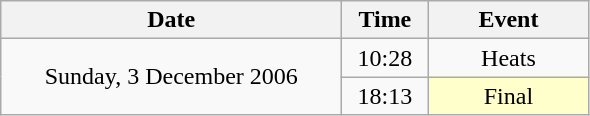<table class = "wikitable" style="text-align:center;">
<tr>
<th width=220>Date</th>
<th width=50>Time</th>
<th width=100>Event</th>
</tr>
<tr>
<td rowspan=2>Sunday, 3 December 2006</td>
<td>10:28</td>
<td>Heats</td>
</tr>
<tr>
<td>18:13</td>
<td bgcolor=ffffcc>Final</td>
</tr>
</table>
